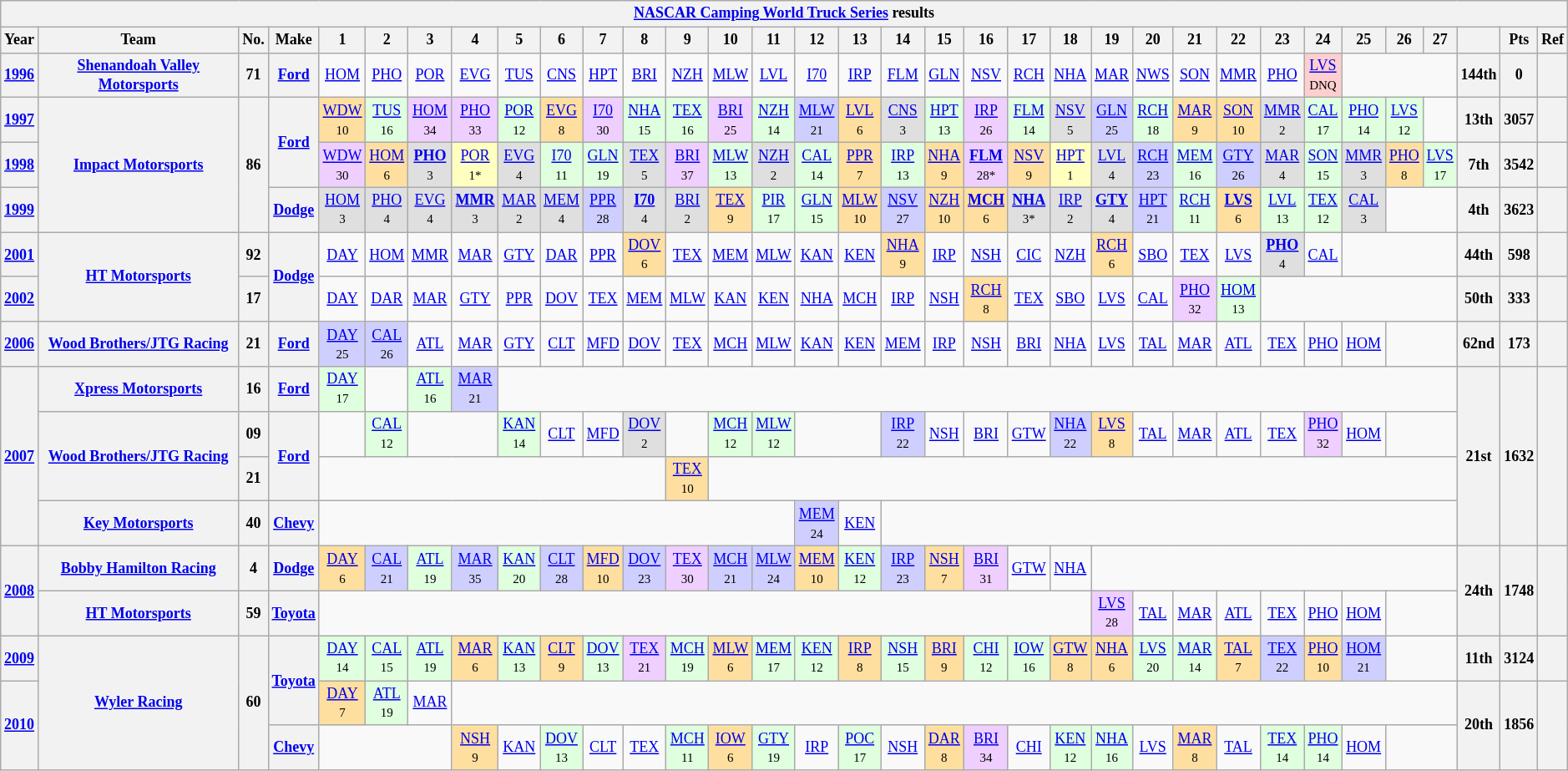<table class="wikitable" style="text-align:center; font-size:75%">
<tr>
<th colspan=45><a href='#'>NASCAR Camping World Truck Series</a> results</th>
</tr>
<tr>
<th>Year</th>
<th>Team</th>
<th>No.</th>
<th>Make</th>
<th>1</th>
<th>2</th>
<th>3</th>
<th>4</th>
<th>5</th>
<th>6</th>
<th>7</th>
<th>8</th>
<th>9</th>
<th>10</th>
<th>11</th>
<th>12</th>
<th>13</th>
<th>14</th>
<th>15</th>
<th>16</th>
<th>17</th>
<th>18</th>
<th>19</th>
<th>20</th>
<th>21</th>
<th>22</th>
<th>23</th>
<th>24</th>
<th>25</th>
<th>26</th>
<th>27</th>
<th></th>
<th>Pts</th>
<th>Ref</th>
</tr>
<tr>
<th><a href='#'>1996</a></th>
<th><a href='#'>Shenandoah Valley Motorsports</a></th>
<th>71</th>
<th><a href='#'>Ford</a></th>
<td><a href='#'>HOM</a></td>
<td><a href='#'>PHO</a></td>
<td><a href='#'>POR</a></td>
<td><a href='#'>EVG</a></td>
<td><a href='#'>TUS</a></td>
<td><a href='#'>CNS</a></td>
<td><a href='#'>HPT</a></td>
<td><a href='#'>BRI</a></td>
<td><a href='#'>NZH</a></td>
<td><a href='#'>MLW</a></td>
<td><a href='#'>LVL</a></td>
<td><a href='#'>I70</a></td>
<td><a href='#'>IRP</a></td>
<td><a href='#'>FLM</a></td>
<td><a href='#'>GLN</a></td>
<td><a href='#'>NSV</a></td>
<td><a href='#'>RCH</a></td>
<td><a href='#'>NHA</a></td>
<td><a href='#'>MAR</a></td>
<td><a href='#'>NWS</a></td>
<td><a href='#'>SON</a></td>
<td><a href='#'>MMR</a></td>
<td><a href='#'>PHO</a></td>
<td style="background:#FFCFCF;"><a href='#'>LVS</a><br><small>DNQ</small></td>
<td colspan=3></td>
<th>144th</th>
<th>0</th>
<th></th>
</tr>
<tr>
<th><a href='#'>1997</a></th>
<th rowspan=3><a href='#'>Impact Motorsports</a></th>
<th rowspan=3>86</th>
<th rowspan=2><a href='#'>Ford</a></th>
<td style="background:#FFDF9F;"><a href='#'>WDW</a><br><small>10</small></td>
<td style="background:#DFFFDF;"><a href='#'>TUS</a><br><small>16</small></td>
<td style="background:#EFCFFF;"><a href='#'>HOM</a><br><small>34</small></td>
<td style="background:#EFCFFF;"><a href='#'>PHO</a><br><small>33</small></td>
<td style="background:#DFFFDF;"><a href='#'>POR</a><br><small>12</small></td>
<td style="background:#FFDF9F;"><a href='#'>EVG</a><br><small>8</small></td>
<td style="background:#EFCFFF;"><a href='#'>I70</a><br><small>30</small></td>
<td style="background:#DFFFDF;"><a href='#'>NHA</a><br><small>15</small></td>
<td style="background:#DFFFDF;"><a href='#'>TEX</a><br><small>16</small></td>
<td style="background:#EFCFFF;"><a href='#'>BRI</a><br><small>25</small></td>
<td style="background:#DFFFDF;"><a href='#'>NZH</a><br><small>14</small></td>
<td style="background:#CFCFFF;"><a href='#'>MLW</a><br><small>21</small></td>
<td style="background:#FFDF9F;"><a href='#'>LVL</a><br><small>6</small></td>
<td style="background:#DFDFDF;"><a href='#'>CNS</a><br><small>3</small></td>
<td style="background:#DFFFDF;"><a href='#'>HPT</a><br><small>13</small></td>
<td style="background:#EFCFFF;"><a href='#'>IRP</a><br><small>26</small></td>
<td style="background:#DFFFDF;"><a href='#'>FLM</a><br><small>14</small></td>
<td style="background:#DFDFDF;"><a href='#'>NSV</a><br><small>5</small></td>
<td style="background:#CFCFFF;"><a href='#'>GLN</a><br><small>25</small></td>
<td style="background:#DFFFDF;"><a href='#'>RCH</a><br><small>18</small></td>
<td style="background:#FFDF9F;"><a href='#'>MAR</a><br><small>9</small></td>
<td style="background:#FFDF9F;"><a href='#'>SON</a><br><small>10</small></td>
<td style="background:#DFDFDF;"><a href='#'>MMR</a><br><small>2</small></td>
<td style="background:#DFFFDF;"><a href='#'>CAL</a><br><small>17</small></td>
<td style="background:#DFFFDF;"><a href='#'>PHO</a><br><small>14</small></td>
<td style="background:#DFFFDF;"><a href='#'>LVS</a><br><small>12</small></td>
<td></td>
<th>13th</th>
<th>3057</th>
<th></th>
</tr>
<tr>
<th><a href='#'>1998</a></th>
<td style="background:#EFCFFF;"><a href='#'>WDW</a><br><small>30</small></td>
<td style="background:#FFDF9F;"><a href='#'>HOM</a><br><small>6</small></td>
<td style="background:#DFDFDF;"><strong><a href='#'>PHO</a></strong><br><small>3</small></td>
<td style="background:#FFFFBF;"><a href='#'>POR</a><br><small>1*</small></td>
<td style="background:#DFDFDF;"><a href='#'>EVG</a><br><small>4</small></td>
<td style="background:#DFFFDF;"><a href='#'>I70</a><br><small>11</small></td>
<td style="background:#DFFFDF;"><a href='#'>GLN</a><br><small>19</small></td>
<td style="background:#DFDFDF;"><a href='#'>TEX</a><br><small>5</small></td>
<td style="background:#EFCFFF;"><a href='#'>BRI</a><br><small>37</small></td>
<td style="background:#DFFFDF;"><a href='#'>MLW</a><br><small>13</small></td>
<td style="background:#DFDFDF;"><a href='#'>NZH</a><br><small>2</small></td>
<td style="background:#DFFFDF;"><a href='#'>CAL</a><br><small>14</small></td>
<td style="background:#FFDF9F;"><a href='#'>PPR</a><br><small>7</small></td>
<td style="background:#DFFFDF;"><a href='#'>IRP</a><br><small>13</small></td>
<td style="background:#FFDF9F;"><a href='#'>NHA</a><br><small>9</small></td>
<td style="background:#EFCFFF;"><strong><a href='#'>FLM</a></strong><br><small>28*</small></td>
<td style="background:#FFDF9F;"><a href='#'>NSV</a><br><small>9</small></td>
<td style="background:#FFFFBF;"><a href='#'>HPT</a><br><small>1</small></td>
<td style="background:#DFDFDF;"><a href='#'>LVL</a><br><small>4</small></td>
<td style="background:#CFCFFF;"><a href='#'>RCH</a><br><small>23</small></td>
<td style="background:#DFFFDF;"><a href='#'>MEM</a><br><small>16</small></td>
<td style="background:#CFCFFF;"><a href='#'>GTY</a><br><small>26</small></td>
<td style="background:#DFDFDF;"><a href='#'>MAR</a><br><small>4</small></td>
<td style="background:#DFFFDF;"><a href='#'>SON</a><br><small>15</small></td>
<td style="background:#DFDFDF;"><a href='#'>MMR</a><br><small>3</small></td>
<td style="background:#FFDF9F;"><a href='#'>PHO</a><br><small>8</small></td>
<td style="background:#DFFFDF;"><a href='#'>LVS</a><br><small>17</small></td>
<th>7th</th>
<th>3542</th>
<th></th>
</tr>
<tr>
<th><a href='#'>1999</a></th>
<th><a href='#'>Dodge</a></th>
<td style="background:#DFDFDF;"><a href='#'>HOM</a><br><small>3</small></td>
<td style="background:#DFDFDF;"><a href='#'>PHO</a><br><small>4</small></td>
<td style="background:#DFDFDF;"><a href='#'>EVG</a><br><small>4</small></td>
<td style="background:#DFDFDF;"><strong><a href='#'>MMR</a></strong><br><small>3</small></td>
<td style="background:#DFDFDF;"><a href='#'>MAR</a><br><small>2</small></td>
<td style="background:#DFDFDF;"><a href='#'>MEM</a><br><small>4</small></td>
<td style="background:#CFCFFF;"><a href='#'>PPR</a><br><small>28</small></td>
<td style="background:#DFDFDF;"><strong><a href='#'>I70</a></strong><br><small>4</small></td>
<td style="background:#DFDFDF;"><a href='#'>BRI</a><br><small>2</small></td>
<td style="background:#FFDF9F;"><a href='#'>TEX</a><br><small>9</small></td>
<td style="background:#DFFFDF;"><a href='#'>PIR</a><br><small>17</small></td>
<td style="background:#DFFFDF;"><a href='#'>GLN</a><br><small>15</small></td>
<td style="background:#FFDF9F;"><a href='#'>MLW</a><br><small>10</small></td>
<td style="background:#CFCFFF;"><a href='#'>NSV</a><br><small>27</small></td>
<td style="background:#FFDF9F;"><a href='#'>NZH</a><br><small>10</small></td>
<td style="background:#FFDF9F;"><strong><a href='#'>MCH</a></strong><br><small>6</small></td>
<td style="background:#DFDFDF;"><strong><a href='#'>NHA</a></strong><br><small>3*</small></td>
<td style="background:#DFDFDF;"><a href='#'>IRP</a><br><small>2</small></td>
<td style="background:#DFDFDF;"><strong><a href='#'>GTY</a></strong><br><small>4</small></td>
<td style="background:#CFCFFF;"><a href='#'>HPT</a><br><small>21</small></td>
<td style="background:#DFFFDF;"><a href='#'>RCH</a><br><small>11</small></td>
<td style="background:#FFDF9F;"><strong><a href='#'>LVS</a></strong><br><small>6</small></td>
<td style="background:#DFFFDF;"><a href='#'>LVL</a><br><small>13</small></td>
<td style="background:#DFFFDF;"><a href='#'>TEX</a><br><small>12</small></td>
<td style="background:#DFDFDF;"><a href='#'>CAL</a><br><small>3</small></td>
<td colspan=2></td>
<th>4th</th>
<th>3623</th>
<th></th>
</tr>
<tr>
<th><a href='#'>2001</a></th>
<th rowspan=2><a href='#'>HT Motorsports</a></th>
<th>92</th>
<th rowspan=2><a href='#'>Dodge</a></th>
<td><a href='#'>DAY</a></td>
<td><a href='#'>HOM</a></td>
<td><a href='#'>MMR</a></td>
<td><a href='#'>MAR</a></td>
<td><a href='#'>GTY</a></td>
<td><a href='#'>DAR</a></td>
<td><a href='#'>PPR</a></td>
<td style="background:#FFDF9F;"><a href='#'>DOV</a><br><small>6</small></td>
<td><a href='#'>TEX</a></td>
<td><a href='#'>MEM</a></td>
<td><a href='#'>MLW</a></td>
<td><a href='#'>KAN</a></td>
<td><a href='#'>KEN</a></td>
<td style="background:#FFDF9F;"><a href='#'>NHA</a><br><small>9</small></td>
<td><a href='#'>IRP</a></td>
<td><a href='#'>NSH</a></td>
<td><a href='#'>CIC</a></td>
<td><a href='#'>NZH</a></td>
<td style="background:#FFDF9F;"><a href='#'>RCH</a><br><small>6</small></td>
<td><a href='#'>SBO</a></td>
<td><a href='#'>TEX</a></td>
<td><a href='#'>LVS</a></td>
<td style="background:#DFDFDF;"><strong><a href='#'>PHO</a></strong><br><small>4</small></td>
<td><a href='#'>CAL</a></td>
<td colspan=3></td>
<th>44th</th>
<th>598</th>
<th></th>
</tr>
<tr>
<th><a href='#'>2002</a></th>
<th>17</th>
<td><a href='#'>DAY</a></td>
<td><a href='#'>DAR</a></td>
<td><a href='#'>MAR</a></td>
<td><a href='#'>GTY</a></td>
<td><a href='#'>PPR</a></td>
<td><a href='#'>DOV</a></td>
<td><a href='#'>TEX</a></td>
<td><a href='#'>MEM</a></td>
<td><a href='#'>MLW</a></td>
<td><a href='#'>KAN</a></td>
<td><a href='#'>KEN</a></td>
<td><a href='#'>NHA</a></td>
<td><a href='#'>MCH</a></td>
<td><a href='#'>IRP</a></td>
<td><a href='#'>NSH</a></td>
<td style="background:#FFDF9F;"><a href='#'>RCH</a><br><small>8</small></td>
<td><a href='#'>TEX</a></td>
<td><a href='#'>SBO</a></td>
<td><a href='#'>LVS</a></td>
<td><a href='#'>CAL</a></td>
<td style="background:#EFCFFF;"><a href='#'>PHO</a><br><small>32</small></td>
<td style="background:#DFFFDF;"><a href='#'>HOM</a><br><small>13</small></td>
<td colspan=5></td>
<th>50th</th>
<th>333</th>
<th></th>
</tr>
<tr>
<th><a href='#'>2006</a></th>
<th><a href='#'>Wood Brothers/JTG Racing</a></th>
<th>21</th>
<th><a href='#'>Ford</a></th>
<td style="background:#CFCFFF;"><a href='#'>DAY</a><br><small>25</small></td>
<td style="background:#CFCFFF;"><a href='#'>CAL</a><br><small>26</small></td>
<td><a href='#'>ATL</a></td>
<td><a href='#'>MAR</a></td>
<td><a href='#'>GTY</a></td>
<td><a href='#'>CLT</a></td>
<td><a href='#'>MFD</a></td>
<td><a href='#'>DOV</a></td>
<td><a href='#'>TEX</a></td>
<td><a href='#'>MCH</a></td>
<td><a href='#'>MLW</a></td>
<td><a href='#'>KAN</a></td>
<td><a href='#'>KEN</a></td>
<td><a href='#'>MEM</a></td>
<td><a href='#'>IRP</a></td>
<td><a href='#'>NSH</a></td>
<td><a href='#'>BRI</a></td>
<td><a href='#'>NHA</a></td>
<td><a href='#'>LVS</a></td>
<td><a href='#'>TAL</a></td>
<td><a href='#'>MAR</a></td>
<td><a href='#'>ATL</a></td>
<td><a href='#'>TEX</a></td>
<td><a href='#'>PHO</a></td>
<td><a href='#'>HOM</a></td>
<td colspan=2></td>
<th>62nd</th>
<th>173</th>
<th></th>
</tr>
<tr>
<th rowspan=4><a href='#'>2007</a></th>
<th><a href='#'>Xpress Motorsports</a></th>
<th>16</th>
<th><a href='#'>Ford</a></th>
<td style="background:#DFFFDF;"><a href='#'>DAY</a><br><small>17</small></td>
<td></td>
<td style="background:#DFFFDF;"><a href='#'>ATL</a><br><small>16</small></td>
<td style="background:#CFCFFF;"><a href='#'>MAR</a><br><small>21</small></td>
<td colspan=23></td>
<th rowspan=4>21st</th>
<th rowspan=4>1632</th>
<th rowspan=4></th>
</tr>
<tr>
<th rowspan=2><a href='#'>Wood Brothers/JTG Racing</a></th>
<th>09</th>
<th rowspan=2><a href='#'>Ford</a></th>
<td></td>
<td style="background:#DFFFDF;"><a href='#'>CAL</a><br><small>12</small></td>
<td colspan=2></td>
<td style="background:#DFFFDF;"><a href='#'>KAN</a><br><small>14</small></td>
<td><a href='#'>CLT</a></td>
<td><a href='#'>MFD</a></td>
<td style="background:#DFDFDF;"><a href='#'>DOV</a><br><small>2</small></td>
<td></td>
<td style="background:#DFFFDF;"><a href='#'>MCH</a><br><small>12</small></td>
<td style="background:#DFFFDF;"><a href='#'>MLW</a><br><small>12</small></td>
<td colspan=2></td>
<td style="background:#CFCFFF;"><a href='#'>IRP</a><br><small>22</small></td>
<td><a href='#'>NSH</a></td>
<td><a href='#'>BRI</a></td>
<td><a href='#'>GTW</a></td>
<td style="background:#CFCFFF;"><a href='#'>NHA</a><br><small>22</small></td>
<td style="background:#FFDF9F;"><a href='#'>LVS</a><br><small>8</small></td>
<td><a href='#'>TAL</a></td>
<td><a href='#'>MAR</a></td>
<td><a href='#'>ATL</a></td>
<td><a href='#'>TEX</a></td>
<td style="background:#EFCFFF;"><a href='#'>PHO</a><br><small>32</small></td>
<td><a href='#'>HOM</a></td>
<td colspan=2></td>
</tr>
<tr>
<th>21</th>
<td colspan=8></td>
<td style="background:#FFDF9F;"><a href='#'>TEX</a><br><small>10</small></td>
<td colspan=18></td>
</tr>
<tr>
<th><a href='#'>Key Motorsports</a></th>
<th>40</th>
<th><a href='#'>Chevy</a></th>
<td colspan=11></td>
<td style="background:#CFCFFF;"><a href='#'>MEM</a><br><small>24</small></td>
<td><a href='#'>KEN</a></td>
<td colspan=14></td>
</tr>
<tr>
<th rowspan=2><a href='#'>2008</a></th>
<th><a href='#'>Bobby Hamilton Racing</a></th>
<th>4</th>
<th><a href='#'>Dodge</a></th>
<td style="background:#FFDF9F;"><a href='#'>DAY</a><br><small>6</small></td>
<td style="background:#CFCFFF;"><a href='#'>CAL</a><br><small>21</small></td>
<td style="background:#DFFFDF;"><a href='#'>ATL</a><br><small>19</small></td>
<td style="background:#CFCFFF;"><a href='#'>MAR</a><br><small>35</small></td>
<td style="background:#DFFFDF;"><a href='#'>KAN</a><br><small>20</small></td>
<td style="background:#CFCFFF;"><a href='#'>CLT</a><br><small>28</small></td>
<td style="background:#FFDF9F;"><a href='#'>MFD</a><br><small>10</small></td>
<td style="background:#CFCFFF;"><a href='#'>DOV</a><br><small>23</small></td>
<td style="background:#EFCFFF;"><a href='#'>TEX</a><br><small>30</small></td>
<td style="background:#CFCFFF;"><a href='#'>MCH</a><br><small>21</small></td>
<td style="background:#CFCFFF;"><a href='#'>MLW</a><br><small>24</small></td>
<td style="background:#FFDF9F;"><a href='#'>MEM</a><br><small>10</small></td>
<td style="background:#DFFFDF;"><a href='#'>KEN</a><br><small>12</small></td>
<td style="background:#CFCFFF;"><a href='#'>IRP</a><br><small>23</small></td>
<td style="background:#FFDF9F;"><a href='#'>NSH</a><br><small>7</small></td>
<td style="background:#EFCFFF;"><a href='#'>BRI</a><br><small>31</small></td>
<td><a href='#'>GTW</a></td>
<td><a href='#'>NHA</a></td>
<td colspan=9></td>
<th rowspan=2>24th</th>
<th rowspan=2>1748</th>
<th rowspan=2></th>
</tr>
<tr>
<th><a href='#'>HT Motorsports</a></th>
<th>59</th>
<th><a href='#'>Toyota</a></th>
<td colspan=18></td>
<td style="background:#EFCFFF;"><a href='#'>LVS</a><br><small>28</small></td>
<td><a href='#'>TAL</a></td>
<td><a href='#'>MAR</a></td>
<td><a href='#'>ATL</a></td>
<td><a href='#'>TEX</a></td>
<td><a href='#'>PHO</a></td>
<td><a href='#'>HOM</a></td>
<td colspan=2></td>
</tr>
<tr>
<th><a href='#'>2009</a></th>
<th rowspan=3><a href='#'>Wyler Racing</a></th>
<th rowspan=3>60</th>
<th rowspan=2><a href='#'>Toyota</a></th>
<td style="background:#DFFFDF;"><a href='#'>DAY</a><br><small>14</small></td>
<td style="background:#DFFFDF;"><a href='#'>CAL</a><br><small>15</small></td>
<td style="background:#DFFFDF;"><a href='#'>ATL</a><br><small>19</small></td>
<td style="background:#FFDF9F;"><a href='#'>MAR</a><br><small>6</small></td>
<td style="background:#DFFFDF;"><a href='#'>KAN</a><br><small>13</small></td>
<td style="background:#FFDF9F;"><a href='#'>CLT</a><br><small>9</small></td>
<td style="background:#DFFFDF;"><a href='#'>DOV</a><br><small>13</small></td>
<td style="background:#EFCFFF;"><a href='#'>TEX</a><br><small>21</small></td>
<td style="background:#DFFFDF;"><a href='#'>MCH</a><br><small>19</small></td>
<td style="background:#FFDF9F;"><a href='#'>MLW</a><br><small>6</small></td>
<td style="background:#DFFFDF;"><a href='#'>MEM</a><br><small>17</small></td>
<td style="background:#DFFFDF;"><a href='#'>KEN</a><br><small>12</small></td>
<td style="background:#FFDF9F;"><a href='#'>IRP</a><br><small>8</small></td>
<td style="background:#DFFFDF;"><a href='#'>NSH</a><br><small>15</small></td>
<td style="background:#FFDF9F;"><a href='#'>BRI</a><br><small>9</small></td>
<td style="background:#DFFFDF;"><a href='#'>CHI</a><br><small>12</small></td>
<td style="background:#DFFFDF;"><a href='#'>IOW</a><br><small>16</small></td>
<td style="background:#FFDF9F;"><a href='#'>GTW</a><br><small>8</small></td>
<td style="background:#FFDF9F;"><a href='#'>NHA</a><br><small>6</small></td>
<td style="background:#DFFFDF;"><a href='#'>LVS</a><br><small>20</small></td>
<td style="background:#DFFFDF;"><a href='#'>MAR</a><br><small>14</small></td>
<td style="background:#FFDF9F;"><a href='#'>TAL</a><br><small>7</small></td>
<td style="background:#CFCFFF;"><a href='#'>TEX</a><br><small>22</small></td>
<td style="background:#FFDF9F;"><a href='#'>PHO</a><br><small>10</small></td>
<td style="background:#CFCFFF;"><a href='#'>HOM</a><br><small>21</small></td>
<td colspan=2></td>
<th>11th</th>
<th>3124</th>
<th></th>
</tr>
<tr>
<th rowspan=2><a href='#'>2010</a></th>
<td style="background:#FFDF9F;"><a href='#'>DAY</a><br><small>7</small></td>
<td style="background:#DFFFDF;"><a href='#'>ATL</a><br><small>19</small></td>
<td><a href='#'>MAR</a></td>
<td colspan=24></td>
<th rowspan=2>20th</th>
<th rowspan=2>1856</th>
<th rowspan=2></th>
</tr>
<tr>
<th><a href='#'>Chevy</a></th>
<td colspan=3></td>
<td style="background:#FFDF9F;"><a href='#'>NSH</a><br><small>9</small></td>
<td><a href='#'>KAN</a></td>
<td style="background:#DFFFDF;"><a href='#'>DOV</a><br><small>13</small></td>
<td><a href='#'>CLT</a></td>
<td><a href='#'>TEX</a></td>
<td style="background:#DFFFDF;"><a href='#'>MCH</a><br><small>11</small></td>
<td style="background:#FFDF9F;"><a href='#'>IOW</a><br><small>6</small></td>
<td style="background:#DFFFDF;"><a href='#'>GTY</a><br><small>19</small></td>
<td><a href='#'>IRP</a></td>
<td style="background:#DFFFDF;"><a href='#'>POC</a><br><small>17</small></td>
<td><a href='#'>NSH</a></td>
<td style="background:#FFDF9F;"><a href='#'>DAR</a><br><small>8</small></td>
<td style="background:#EFCFFF;"><a href='#'>BRI</a><br><small>34</small></td>
<td><a href='#'>CHI</a></td>
<td style="background:#DFFFDF;"><a href='#'>KEN</a><br><small>12</small></td>
<td style="background:#DFFFDF;"><a href='#'>NHA</a><br><small>16</small></td>
<td><a href='#'>LVS</a></td>
<td style="background:#FFDF9F;"><a href='#'>MAR</a><br><small>8</small></td>
<td><a href='#'>TAL</a></td>
<td style="background:#DFFFDF;"><a href='#'>TEX</a><br><small>14</small></td>
<td style="background:#DFFFDF;"><a href='#'>PHO</a><br><small>14</small></td>
<td><a href='#'>HOM</a></td>
<td colspan=2></td>
</tr>
</table>
